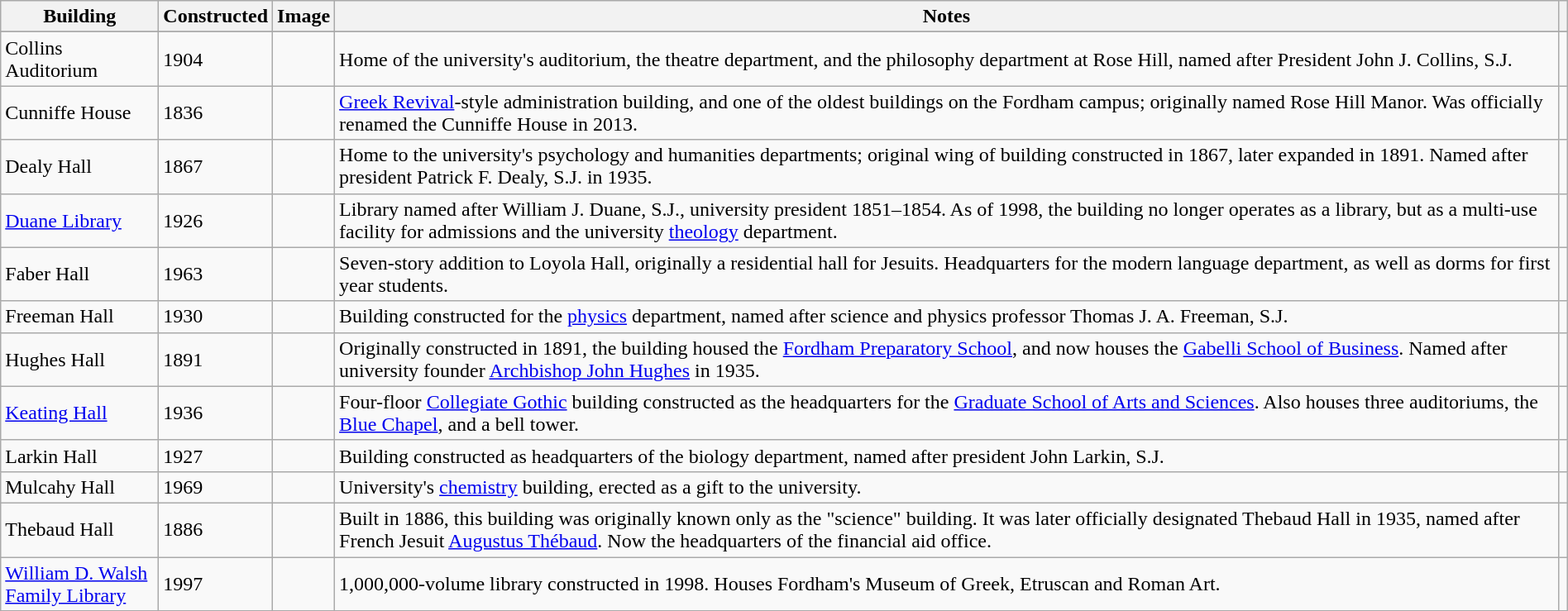<table class="wikitable sortable" style="width:100%">
<tr>
<th width="120px">Building</th>
<th width="30px" style="text-align:center">Constructed</th>
<th width="*" class="unsortable"  style="text-align:center">Image</th>
<th width="*" class="unsortable" style="text-align:center">Notes</th>
<th wdith="*" class="unsortable"></th>
</tr>
<tr valign="top">
</tr>
<tr>
<td>Collins Auditorium</td>
<td>1904</td>
<td></td>
<td>Home of the university's auditorium, the theatre department, and the philosophy department at Rose Hill, named after President John J. Collins, S.J.</td>
<td></td>
</tr>
<tr>
<td>Cunniffe House</td>
<td>1836</td>
<td></td>
<td><a href='#'>Greek Revival</a>-style administration building, and one of the oldest buildings on the Fordham campus; originally named Rose Hill Manor. Was officially renamed the Cunniffe House in 2013.</td>
<td></td>
</tr>
<tr>
<td>Dealy Hall</td>
<td>1867</td>
<td></td>
<td>Home to the university's psychology and humanities departments; original wing of building constructed in 1867, later expanded in 1891. Named after president Patrick F. Dealy, S.J. in 1935.</td>
<td></td>
</tr>
<tr>
<td><a href='#'>Duane Library</a></td>
<td>1926</td>
<td></td>
<td>Library named after William J. Duane, S.J., university president 1851–1854. As of 1998, the building no longer operates as a library, but as a multi-use facility for admissions and the university <a href='#'>theology</a> department.</td>
<td></td>
</tr>
<tr>
<td>Faber Hall</td>
<td>1963</td>
<td></td>
<td>Seven-story addition to Loyola Hall, originally a residential hall for Jesuits. Headquarters for the modern language department, as well as dorms for first year students.</td>
<td></td>
</tr>
<tr>
<td>Freeman Hall</td>
<td>1930</td>
<td></td>
<td>Building constructed for the <a href='#'>physics</a> department, named after science and physics professor Thomas J. A. Freeman, S.J.</td>
<td></td>
</tr>
<tr>
<td>Hughes Hall</td>
<td>1891</td>
<td></td>
<td>Originally constructed in 1891, the building housed the <a href='#'>Fordham Preparatory School</a>, and now houses the <a href='#'>Gabelli School of Business</a>. Named after university founder <a href='#'>Archbishop John Hughes</a> in 1935.</td>
<td></td>
</tr>
<tr>
<td><a href='#'>Keating Hall</a></td>
<td>1936</td>
<td></td>
<td>Four-floor <a href='#'>Collegiate Gothic</a> building constructed as the headquarters for the <a href='#'>Graduate School of Arts and Sciences</a>. Also houses three auditoriums, the <a href='#'>Blue Chapel</a>, and a bell tower.</td>
<td></td>
</tr>
<tr>
<td>Larkin Hall</td>
<td>1927</td>
<td></td>
<td>Building constructed as headquarters of the biology department, named after president John Larkin, S.J.</td>
<td></td>
</tr>
<tr>
<td>Mulcahy Hall</td>
<td>1969</td>
<td></td>
<td>University's <a href='#'>chemistry</a> building, erected as a gift to the university.</td>
<td></td>
</tr>
<tr>
<td>Thebaud Hall</td>
<td>1886</td>
<td></td>
<td>Built in 1886, this building was originally known only as the "science" building. It was later officially designated Thebaud Hall in 1935, named after French Jesuit <a href='#'>Augustus Thébaud</a>. Now the headquarters of the financial aid office.</td>
<td></td>
</tr>
<tr>
<td><a href='#'>William D. Walsh Family Library</a></td>
<td>1997</td>
<td></td>
<td>1,000,000-volume library constructed in 1998. Houses Fordham's Museum of Greek, Etruscan and Roman Art.</td>
<td></td>
</tr>
<tr>
</tr>
</table>
